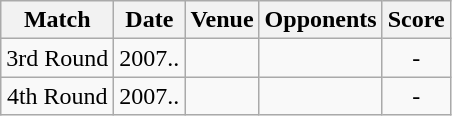<table class="wikitable" style="text-align:center;">
<tr>
<th>Match</th>
<th>Date</th>
<th>Venue</th>
<th>Opponents</th>
<th>Score</th>
</tr>
<tr>
<td>3rd Round</td>
<td>2007..</td>
<td><a href='#'></a></td>
<td><a href='#'></a></td>
<td>-</td>
</tr>
<tr>
<td>4th Round</td>
<td>2007..</td>
<td><a href='#'></a></td>
<td><a href='#'></a></td>
<td>-</td>
</tr>
</table>
